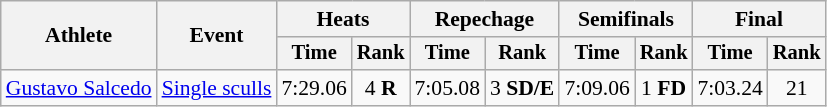<table class="wikitable" style="font-size:90%;">
<tr>
<th rowspan="2">Athlete</th>
<th rowspan="2">Event</th>
<th colspan="2">Heats</th>
<th colspan="2">Repechage</th>
<th colspan="2">Semifinals</th>
<th colspan="2">Final</th>
</tr>
<tr style="font-size:95%">
<th>Time</th>
<th>Rank</th>
<th>Time</th>
<th>Rank</th>
<th>Time</th>
<th>Rank</th>
<th>Time</th>
<th>Rank</th>
</tr>
<tr align=center>
<td align=left><a href='#'>Gustavo Salcedo</a></td>
<td align=left><a href='#'>Single sculls</a></td>
<td>7:29.06</td>
<td>4 <strong>R</strong></td>
<td>7:05.08</td>
<td>3 <strong>SD/E</strong></td>
<td>7:09.06</td>
<td>1 <strong>FD</strong></td>
<td>7:03.24</td>
<td>21</td>
</tr>
</table>
